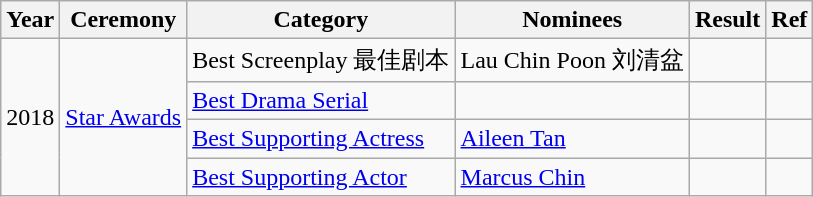<table class="wikitable sortable">
<tr>
<th>Year</th>
<th>Ceremony</th>
<th>Category</th>
<th>Nominees</th>
<th>Result</th>
<th>Ref</th>
</tr>
<tr>
<td rowspan="4">2018</td>
<td rowspan="4"><a href='#'>Star Awards</a></td>
<td>Best Screenplay 最佳剧本</td>
<td>Lau Chin Poon 刘清盆</td>
<td></td>
<td></td>
</tr>
<tr>
<td><a href='#'>Best Drama Serial</a></td>
<td></td>
<td></td>
<td></td>
</tr>
<tr>
<td><a href='#'>Best Supporting Actress</a></td>
<td><a href='#'>Aileen Tan</a></td>
<td></td>
<td></td>
</tr>
<tr>
<td><a href='#'>Best Supporting Actor</a></td>
<td><a href='#'>Marcus Chin</a></td>
<td></td>
<td></td>
</tr>
</table>
